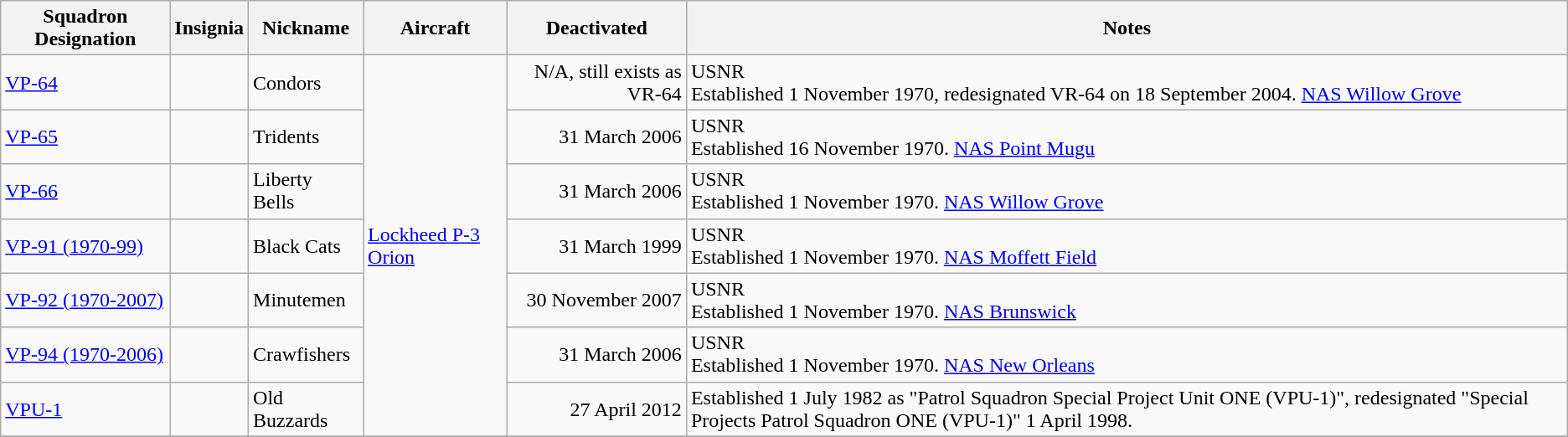<table class="wikitable sortable">
<tr>
<th>Squadron Designation</th>
<th>Insignia</th>
<th>Nickname</th>
<th>Aircraft</th>
<th>Deactivated</th>
<th>Notes</th>
</tr>
<tr>
<td><a href='#'>VP-64</a></td>
<td></td>
<td>Condors</td>
<td rowspan="7"><a href='#'>Lockheed P-3 Orion</a></td>
<td style="text-align:right;">N/A, still exists as VR-64</td>
<td>USNR<br>Established 1 November 1970, redesignated VR-64 on 18 September 2004. <a href='#'>NAS Willow Grove</a></td>
</tr>
<tr>
<td><a href='#'>VP-65</a></td>
<td></td>
<td>Tridents</td>
<td style="text-align:right;">31 March 2006</td>
<td>USNR<br> Established 16 November 1970. <a href='#'>NAS Point Mugu</a></td>
</tr>
<tr>
<td><a href='#'>VP-66</a></td>
<td></td>
<td>Liberty Bells</td>
<td style="text-align:right;">31 March 2006</td>
<td>USNR<br>Established 1 November 1970. <a href='#'>NAS Willow Grove</a></td>
</tr>
<tr>
<td><a href='#'>VP-91 (1970-99)</a></td>
<td></td>
<td>Black Cats</td>
<td style="text-align:right;">31 March 1999</td>
<td>USNR<br>Established 1 November 1970. <a href='#'>NAS Moffett Field</a></td>
</tr>
<tr>
<td><a href='#'>VP-92 (1970-2007)</a></td>
<td></td>
<td>Minutemen</td>
<td style="text-align:right;">30 November 2007</td>
<td>USNR<br>Established 1 November 1970. <a href='#'>NAS Brunswick</a></td>
</tr>
<tr>
<td><a href='#'>VP-94 (1970-2006)</a></td>
<td></td>
<td>Crawfishers</td>
<td style="text-align:right;">31 March 2006</td>
<td>USNR<br>Established 1 November 1970. <a href='#'>NAS New Orleans</a></td>
</tr>
<tr>
<td><a href='#'>VPU-1</a></td>
<td></td>
<td>Old Buzzards</td>
<td style="text-align:right;">27 April 2012</td>
<td>Established 1 July 1982 as "Patrol Squadron Special Project Unit ONE (VPU-1)", redesignated "Special Projects Patrol Squadron ONE (VPU-1)" 1 April 1998.</td>
</tr>
<tr>
</tr>
</table>
